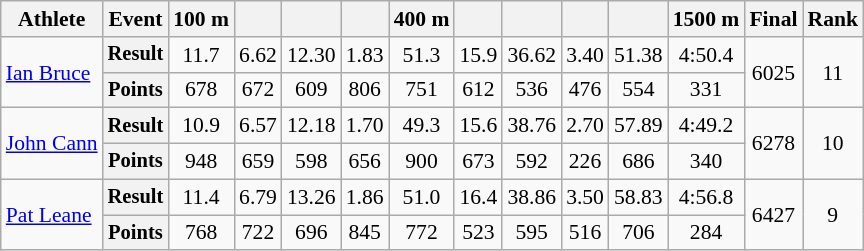<table class="wikitable" style="font-size:90%">
<tr>
<th>Athlete</th>
<th>Event</th>
<th>100 m</th>
<th></th>
<th></th>
<th></th>
<th>400 m</th>
<th></th>
<th></th>
<th></th>
<th></th>
<th>1500 m</th>
<th>Final</th>
<th>Rank</th>
</tr>
<tr align=center>
<td rowspan=2 align=left><a href='#'>Ian Bruce</a></td>
<th style="font-size:95%">Result</th>
<td>11.7</td>
<td>6.62</td>
<td>12.30</td>
<td>1.83</td>
<td>51.3</td>
<td>15.9</td>
<td>36.62</td>
<td>3.40</td>
<td>51.38</td>
<td>4:50.4</td>
<td rowspan=2>6025</td>
<td rowspan=2>11</td>
</tr>
<tr align=center>
<th style="font-size:95%">Points</th>
<td>678</td>
<td>672</td>
<td>609</td>
<td>806</td>
<td>751</td>
<td>612</td>
<td>536</td>
<td>476</td>
<td>554</td>
<td>331</td>
</tr>
<tr align=center>
<td rowspan=2 align=left><a href='#'>John Cann</a></td>
<th style="font-size:95%">Result</th>
<td>10.9</td>
<td>6.57</td>
<td>12.18</td>
<td>1.70</td>
<td>49.3</td>
<td>15.6</td>
<td>38.76</td>
<td>2.70</td>
<td>57.89</td>
<td>4:49.2</td>
<td rowspan=2>6278</td>
<td rowspan=2>10</td>
</tr>
<tr align=center>
<th style="font-size:95%">Points</th>
<td>948</td>
<td>659</td>
<td>598</td>
<td>656</td>
<td>900</td>
<td>673</td>
<td>592</td>
<td>226</td>
<td>686</td>
<td>340</td>
</tr>
<tr align=center>
<td rowspan=2 align=left><a href='#'>Pat Leane</a></td>
<th style="font-size:95%">Result</th>
<td>11.4</td>
<td>6.79</td>
<td>13.26</td>
<td>1.86</td>
<td>51.0</td>
<td>16.4</td>
<td>38.86</td>
<td>3.50</td>
<td>58.83</td>
<td>4:56.8</td>
<td rowspan=2>6427</td>
<td rowspan=2>9</td>
</tr>
<tr align=center>
<th style="font-size:95%">Points</th>
<td>768</td>
<td>722</td>
<td>696</td>
<td>845</td>
<td>772</td>
<td>523</td>
<td>595</td>
<td>516</td>
<td>706</td>
<td>284</td>
</tr>
</table>
